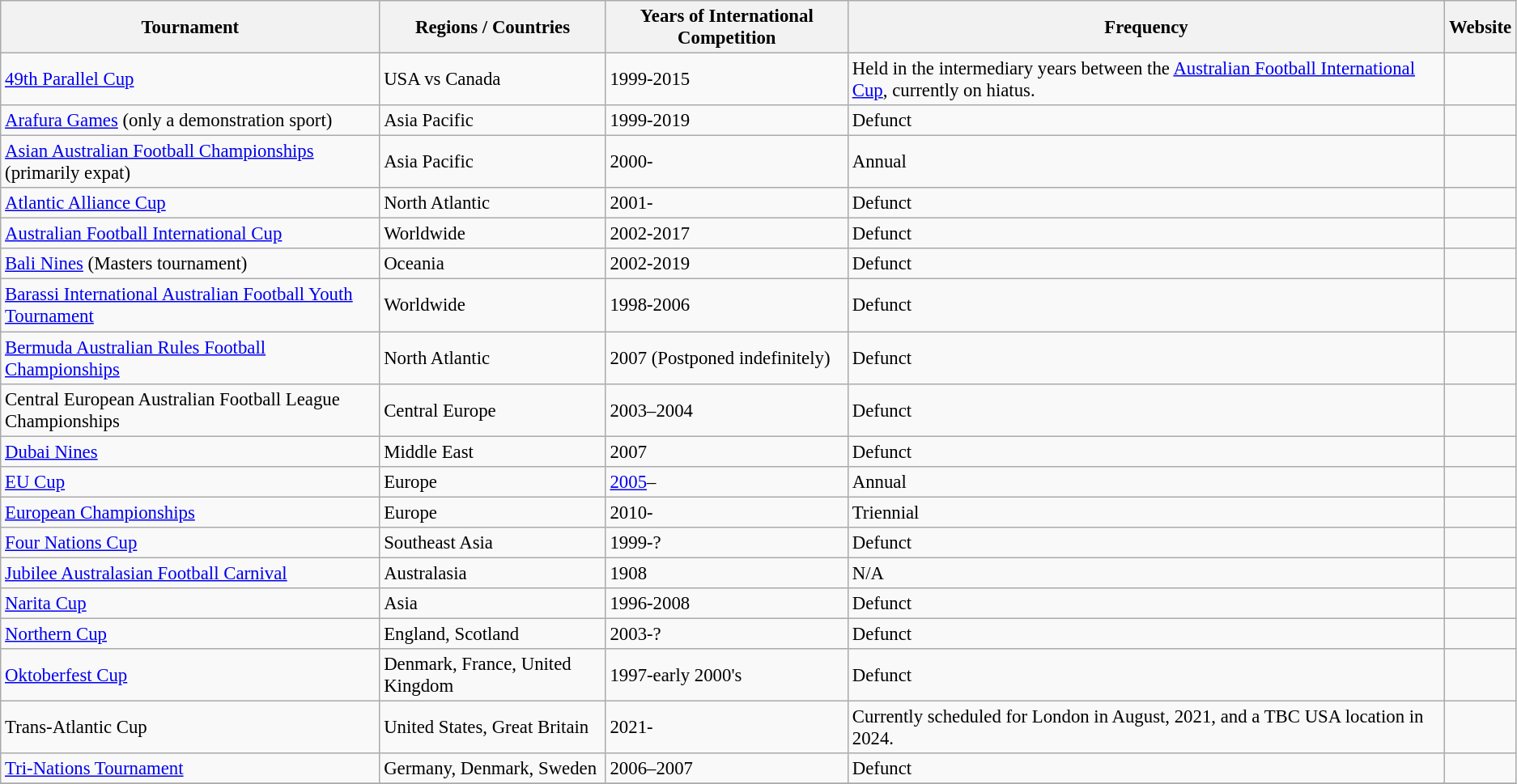<table class="wikitable" style="font-size: 95%;">
<tr>
<th>Tournament</th>
<th>Regions / Countries</th>
<th>Years of International Competition</th>
<th>Frequency</th>
<th>Website</th>
</tr>
<tr>
<td><a href='#'>49th Parallel Cup</a></td>
<td>USA vs Canada</td>
<td>1999-2015</td>
<td>Held in the intermediary years between the <a href='#'>Australian Football International Cup</a>, currently on hiatus.</td>
<td></td>
</tr>
<tr>
<td><a href='#'>Arafura Games</a> (only a demonstration sport)</td>
<td>Asia Pacific</td>
<td>1999-2019</td>
<td>Defunct</td>
<td></td>
</tr>
<tr>
<td><a href='#'>Asian Australian Football Championships</a> (primarily expat)</td>
<td>Asia Pacific</td>
<td>2000-</td>
<td>Annual</td>
<td></td>
</tr>
<tr>
<td><a href='#'>Atlantic Alliance Cup</a></td>
<td>North Atlantic</td>
<td>2001-</td>
<td>Defunct</td>
</tr>
<tr>
<td><a href='#'>Australian Football International Cup</a></td>
<td>Worldwide</td>
<td>2002-2017</td>
<td>Defunct</td>
<td></td>
</tr>
<tr>
<td><a href='#'>Bali Nines</a> (Masters tournament)</td>
<td>Oceania</td>
<td>2002-2019</td>
<td>Defunct</td>
<td></td>
</tr>
<tr>
<td><a href='#'>Barassi International Australian Football Youth Tournament</a></td>
<td>Worldwide</td>
<td>1998-2006</td>
<td>Defunct</td>
<td></td>
</tr>
<tr>
<td><a href='#'>Bermuda Australian Rules Football Championships</a></td>
<td>North Atlantic</td>
<td>2007 (Postponed indefinitely)</td>
<td>Defunct</td>
<td></td>
</tr>
<tr>
<td>Central European Australian Football League Championships</td>
<td>Central Europe</td>
<td>2003–2004</td>
<td>Defunct</td>
<td></td>
</tr>
<tr>
<td><a href='#'>Dubai Nines</a></td>
<td>Middle East</td>
<td>2007</td>
<td>Defunct</td>
<td></td>
</tr>
<tr>
<td><a href='#'>EU Cup</a></td>
<td>Europe</td>
<td><a href='#'>2005</a>–</td>
<td>Annual</td>
<td></td>
</tr>
<tr>
<td><a href='#'>European Championships</a></td>
<td>Europe</td>
<td>2010-</td>
<td>Triennial</td>
</tr>
<tr>
<td><a href='#'>Four Nations Cup</a></td>
<td>Southeast Asia</td>
<td>1999-?</td>
<td>Defunct</td>
<td></td>
</tr>
<tr>
<td><a href='#'>Jubilee Australasian Football Carnival</a></td>
<td>Australasia</td>
<td>1908</td>
<td>N/A</td>
<td></td>
</tr>
<tr>
<td><a href='#'>Narita Cup</a></td>
<td>Asia</td>
<td>1996-2008</td>
<td>Defunct</td>
<td></td>
</tr>
<tr>
<td><a href='#'>Northern Cup</a></td>
<td>England, Scotland</td>
<td>2003-?</td>
<td>Defunct</td>
<td></td>
</tr>
<tr>
<td><a href='#'>Oktoberfest Cup</a></td>
<td>Denmark, France, United Kingdom</td>
<td>1997-early 2000's</td>
<td>Defunct</td>
<td></td>
</tr>
<tr>
<td>Trans-Atlantic Cup</td>
<td>United States, Great Britain</td>
<td>2021-</td>
<td>Currently scheduled for London in August, 2021, and a TBC USA location in 2024.</td>
<td></td>
</tr>
<tr>
<td><a href='#'>Tri-Nations Tournament</a></td>
<td>Germany, Denmark, Sweden</td>
<td>2006–2007</td>
<td>Defunct</td>
<td></td>
</tr>
<tr>
</tr>
</table>
